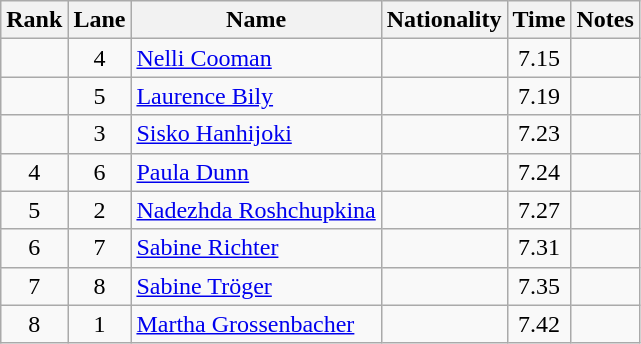<table class="wikitable sortable" style="text-align:center">
<tr>
<th>Rank</th>
<th>Lane</th>
<th>Name</th>
<th>Nationality</th>
<th>Time</th>
<th>Notes</th>
</tr>
<tr>
<td></td>
<td>4</td>
<td align="left"><a href='#'>Nelli Cooman</a></td>
<td align=left></td>
<td>7.15</td>
<td></td>
</tr>
<tr>
<td></td>
<td>5</td>
<td align="left"><a href='#'>Laurence Bily</a></td>
<td align=left></td>
<td>7.19</td>
<td></td>
</tr>
<tr>
<td></td>
<td>3</td>
<td align="left"><a href='#'>Sisko Hanhijoki</a></td>
<td align=left></td>
<td>7.23</td>
<td></td>
</tr>
<tr>
<td>4</td>
<td>6</td>
<td align="left"><a href='#'>Paula Dunn</a></td>
<td align=left></td>
<td>7.24</td>
<td></td>
</tr>
<tr>
<td>5</td>
<td>2</td>
<td align="left"><a href='#'>Nadezhda Roshchupkina</a></td>
<td align=left></td>
<td>7.27</td>
<td></td>
</tr>
<tr>
<td>6</td>
<td>7</td>
<td align="left"><a href='#'>Sabine Richter</a></td>
<td align=left></td>
<td>7.31</td>
<td></td>
</tr>
<tr>
<td>7</td>
<td>8</td>
<td align="left"><a href='#'>Sabine Tröger</a></td>
<td align=left></td>
<td>7.35</td>
<td></td>
</tr>
<tr>
<td>8</td>
<td>1</td>
<td align="left"><a href='#'>Martha Grossenbacher</a></td>
<td align=left></td>
<td>7.42</td>
<td></td>
</tr>
</table>
